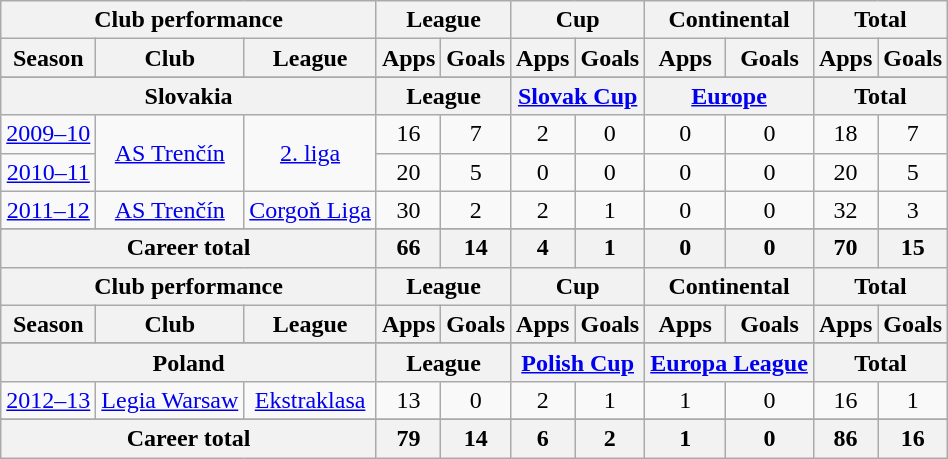<table class="wikitable" style="text-align:center">
<tr>
<th colspan=3>Club performance</th>
<th colspan=2>League</th>
<th colspan=2>Cup</th>
<th colspan=2>Continental</th>
<th colspan=2>Total</th>
</tr>
<tr>
<th>Season</th>
<th>Club</th>
<th>League</th>
<th>Apps</th>
<th>Goals</th>
<th>Apps</th>
<th>Goals</th>
<th>Apps</th>
<th>Goals</th>
<th>Apps</th>
<th>Goals</th>
</tr>
<tr>
</tr>
<tr>
<th colspan=3>Slovakia</th>
<th colspan=2>League</th>
<th colspan=2><a href='#'>Slovak Cup</a></th>
<th colspan=2><a href='#'>Europe</a></th>
<th colspan=2>Total</th>
</tr>
<tr>
<td><a href='#'>2009–10</a></td>
<td rowspan="2"><a href='#'>AS Trenčín</a></td>
<td rowspan="2"><a href='#'>2. liga</a></td>
<td>16</td>
<td>7</td>
<td>2</td>
<td>0</td>
<td>0</td>
<td>0</td>
<td>18</td>
<td>7</td>
</tr>
<tr>
<td><a href='#'>2010–11</a></td>
<td>20</td>
<td>5</td>
<td>0</td>
<td>0</td>
<td>0</td>
<td>0</td>
<td>20</td>
<td>5</td>
</tr>
<tr>
<td><a href='#'>2011–12</a></td>
<td rowspan="1"><a href='#'>AS Trenčín</a></td>
<td rowspan="1"><a href='#'>Corgoň Liga</a></td>
<td>30</td>
<td>2</td>
<td>2</td>
<td>1</td>
<td>0</td>
<td>0</td>
<td>32</td>
<td>3</td>
</tr>
<tr>
</tr>
<tr>
<th colspan=3>Career total</th>
<th>66</th>
<th>14</th>
<th>4</th>
<th>1</th>
<th>0</th>
<th>0</th>
<th>70</th>
<th>15</th>
</tr>
<tr>
<th colspan=3>Club performance</th>
<th colspan=2>League</th>
<th colspan=2>Cup</th>
<th colspan=2>Continental</th>
<th colspan=2>Total</th>
</tr>
<tr>
<th>Season</th>
<th>Club</th>
<th>League</th>
<th>Apps</th>
<th>Goals</th>
<th>Apps</th>
<th>Goals</th>
<th>Apps</th>
<th>Goals</th>
<th>Apps</th>
<th>Goals</th>
</tr>
<tr>
</tr>
<tr>
<th colspan=3>Poland</th>
<th colspan=2>League</th>
<th colspan=2><a href='#'>Polish Cup</a></th>
<th colspan=2><a href='#'>Europa League</a></th>
<th colspan=2>Total</th>
</tr>
<tr>
<td><a href='#'>2012–13</a></td>
<td rowspan="1"><a href='#'>Legia Warsaw</a></td>
<td rowspan="1"><a href='#'>Ekstraklasa</a></td>
<td>13</td>
<td>0</td>
<td>2</td>
<td>1</td>
<td>1</td>
<td>0</td>
<td>16</td>
<td>1</td>
</tr>
<tr>
</tr>
<tr>
<th colspan=3>Career total</th>
<th>79</th>
<th>14</th>
<th>6</th>
<th>2</th>
<th>1</th>
<th>0</th>
<th>86</th>
<th>16</th>
</tr>
</table>
